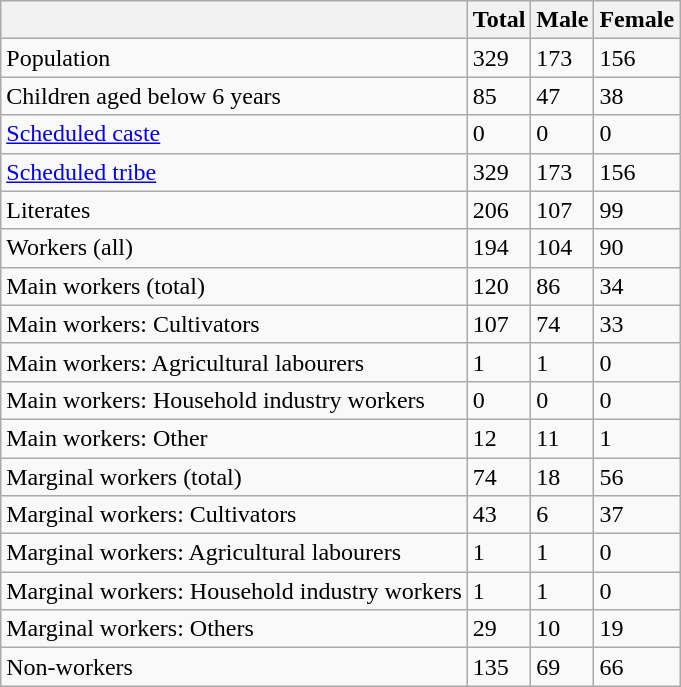<table class="wikitable sortable">
<tr>
<th></th>
<th>Total</th>
<th>Male</th>
<th>Female</th>
</tr>
<tr>
<td>Population</td>
<td>329</td>
<td>173</td>
<td>156</td>
</tr>
<tr>
<td>Children aged below 6 years</td>
<td>85</td>
<td>47</td>
<td>38</td>
</tr>
<tr>
<td><a href='#'>Scheduled caste</a></td>
<td>0</td>
<td>0</td>
<td>0</td>
</tr>
<tr>
<td><a href='#'>Scheduled tribe</a></td>
<td>329</td>
<td>173</td>
<td>156</td>
</tr>
<tr>
<td>Literates</td>
<td>206</td>
<td>107</td>
<td>99</td>
</tr>
<tr>
<td>Workers (all)</td>
<td>194</td>
<td>104</td>
<td>90</td>
</tr>
<tr>
<td>Main workers (total)</td>
<td>120</td>
<td>86</td>
<td>34</td>
</tr>
<tr>
<td>Main workers: Cultivators</td>
<td>107</td>
<td>74</td>
<td>33</td>
</tr>
<tr>
<td>Main workers: Agricultural labourers</td>
<td>1</td>
<td>1</td>
<td>0</td>
</tr>
<tr>
<td>Main workers: Household industry workers</td>
<td>0</td>
<td>0</td>
<td>0</td>
</tr>
<tr>
<td>Main workers: Other</td>
<td>12</td>
<td>11</td>
<td>1</td>
</tr>
<tr>
<td>Marginal workers (total)</td>
<td>74</td>
<td>18</td>
<td>56</td>
</tr>
<tr>
<td>Marginal workers: Cultivators</td>
<td>43</td>
<td>6</td>
<td>37</td>
</tr>
<tr>
<td>Marginal workers: Agricultural labourers</td>
<td>1</td>
<td>1</td>
<td>0</td>
</tr>
<tr>
<td>Marginal workers: Household industry workers</td>
<td>1</td>
<td>1</td>
<td>0</td>
</tr>
<tr>
<td>Marginal workers: Others</td>
<td>29</td>
<td>10</td>
<td>19</td>
</tr>
<tr>
<td>Non-workers</td>
<td>135</td>
<td>69</td>
<td>66</td>
</tr>
</table>
